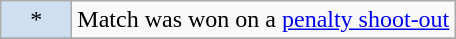<table class="wikitable" style="text-align:center">
<tr>
<td width="40px" bgcolor="#cedff2">*</td>
<td>Match was won on a <a href='#'>penalty shoot-out</a></td>
</tr>
<tr>
</tr>
</table>
